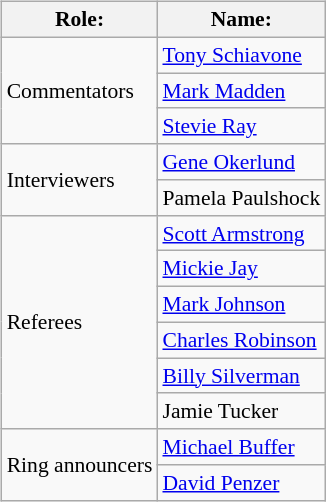<table class=wikitable style="font-size:90%; margin: 0.5em 0 0.5em 1em; float: right; clear: right;">
<tr>
<th>Role:</th>
<th>Name:</th>
</tr>
<tr>
<td rowspan=3>Commentators</td>
<td><a href='#'>Tony Schiavone</a></td>
</tr>
<tr>
<td><a href='#'>Mark Madden</a></td>
</tr>
<tr>
<td><a href='#'>Stevie Ray</a></td>
</tr>
<tr>
<td rowspan=2>Interviewers</td>
<td><a href='#'>Gene Okerlund</a></td>
</tr>
<tr>
<td>Pamela Paulshock</td>
</tr>
<tr>
<td rowspan=6>Referees</td>
<td><a href='#'>Scott Armstrong</a></td>
</tr>
<tr>
<td><a href='#'>Mickie Jay</a></td>
</tr>
<tr>
<td><a href='#'>Mark Johnson</a></td>
</tr>
<tr>
<td><a href='#'>Charles Robinson</a></td>
</tr>
<tr>
<td><a href='#'>Billy Silverman</a></td>
</tr>
<tr>
<td>Jamie Tucker</td>
</tr>
<tr>
<td rowspan=2>Ring announcers</td>
<td><a href='#'>Michael Buffer</a></td>
</tr>
<tr>
<td><a href='#'>David Penzer</a></td>
</tr>
</table>
